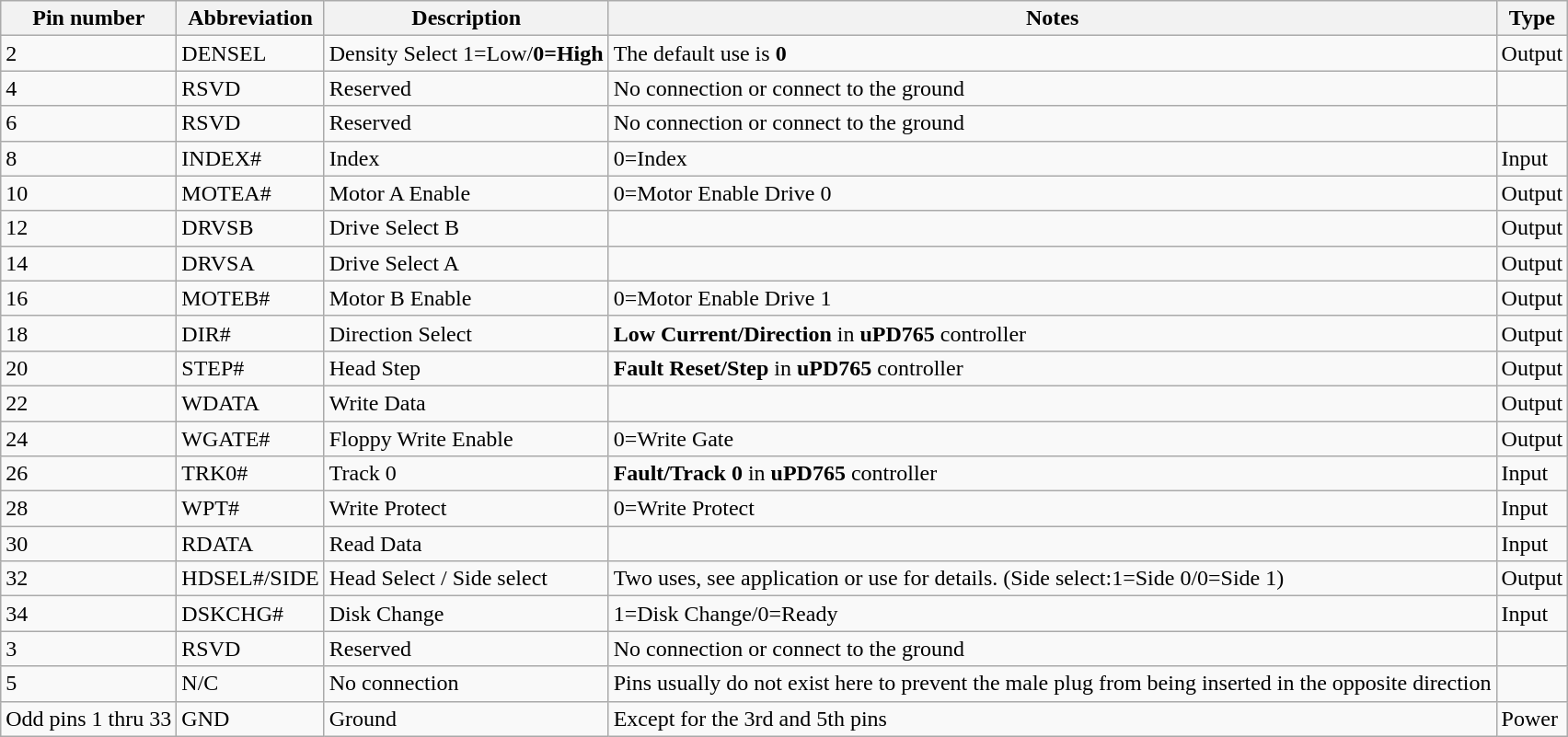<table class="wikitable" style="border:1; display:inline-table">
<tr>
<th>Pin number</th>
<th>Abbreviation</th>
<th>Description</th>
<th>Notes</th>
<th>Type</th>
</tr>
<tr>
<td>2</td>
<td>DENSEL</td>
<td>Density Select 1=Low/<strong>0=High</strong></td>
<td>The default use is <strong>0</strong></td>
<td>Output</td>
</tr>
<tr>
<td>4</td>
<td>RSVD</td>
<td>Reserved</td>
<td>No connection or connect to the ground</td>
<td></td>
</tr>
<tr>
<td>6</td>
<td>RSVD</td>
<td>Reserved</td>
<td>No connection or connect to the ground</td>
<td></td>
</tr>
<tr>
<td>8</td>
<td>INDEX#</td>
<td>Index</td>
<td>0=Index</td>
<td>Input</td>
</tr>
<tr>
<td>10</td>
<td>MOTEA#</td>
<td>Motor A Enable</td>
<td>0=Motor Enable Drive 0</td>
<td>Output</td>
</tr>
<tr>
<td>12</td>
<td>DRVSB</td>
<td>Drive Select B</td>
<td></td>
<td>Output</td>
</tr>
<tr>
<td>14</td>
<td>DRVSA</td>
<td>Drive Select A</td>
<td></td>
<td>Output</td>
</tr>
<tr>
<td>16</td>
<td>MOTEB#</td>
<td>Motor B Enable</td>
<td>0=Motor  Enable Drive 1</td>
<td>Output</td>
</tr>
<tr>
<td>18</td>
<td>DIR#</td>
<td>Direction Select</td>
<td><strong>Low   Current/Direction</strong> in <strong>uPD765</strong> controller</td>
<td>Output</td>
</tr>
<tr>
<td>20</td>
<td>STEP#</td>
<td>Head Step</td>
<td><strong>Fault   Reset/Step</strong> in <strong>uPD765</strong> controller</td>
<td>Output</td>
</tr>
<tr>
<td>22</td>
<td>WDATA</td>
<td>Write Data</td>
<td></td>
<td>Output</td>
</tr>
<tr>
<td>24</td>
<td>WGATE#</td>
<td>Floppy Write Enable</td>
<td>0=Write Gate</td>
<td>Output</td>
</tr>
<tr>
<td>26</td>
<td>TRK0#</td>
<td>Track 0</td>
<td><strong>Fault/Track  0</strong> in <strong>uPD765</strong> controller</td>
<td>Input</td>
</tr>
<tr>
<td>28</td>
<td>WPT#</td>
<td>Write Protect</td>
<td>0=Write Protect</td>
<td>Input</td>
</tr>
<tr>
<td>30</td>
<td>RDATA</td>
<td>Read Data</td>
<td></td>
<td>Input</td>
</tr>
<tr>
<td>32</td>
<td>HDSEL#/SIDE</td>
<td>Head Select / Side select</td>
<td>Two uses, see application or use for details. (Side select:1=Side 0/0=Side 1)</td>
<td>Output</td>
</tr>
<tr>
<td>34</td>
<td>DSKCHG#</td>
<td>Disk Change</td>
<td>1=Disk Change/0=Ready</td>
<td>Input</td>
</tr>
<tr>
<td>3</td>
<td>RSVD</td>
<td>Reserved</td>
<td>No connection or connect to the ground</td>
<td></td>
</tr>
<tr>
<td>5</td>
<td>N/C</td>
<td>No connection</td>
<td>Pins usually do not exist here to prevent the male plug from being inserted in the opposite direction</td>
<td></td>
</tr>
<tr>
<td>Odd pins 1 thru 33</td>
<td>GND</td>
<td>Ground</td>
<td>Except for the 3rd and 5th pins</td>
<td>Power</td>
</tr>
</table>
